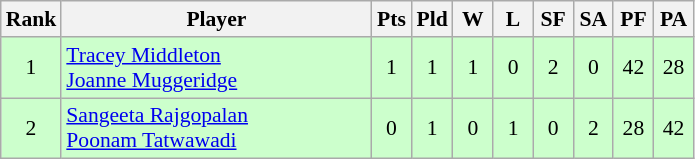<table class=wikitable style="text-align:center; font-size:90%">
<tr>
<th width="20">Rank</th>
<th width="200">Player</th>
<th width="20">Pts</th>
<th width="20">Pld</th>
<th width="20">W</th>
<th width="20">L</th>
<th width="20">SF</th>
<th width="20">SA</th>
<th width="20">PF</th>
<th width="20">PA</th>
</tr>
<tr bgcolor="#ccffcc">
<td>1</td>
<td style="text-align:left"> <a href='#'>Tracey Middleton</a><br> <a href='#'>Joanne Muggeridge</a></td>
<td>1</td>
<td>1</td>
<td>1</td>
<td>0</td>
<td>2</td>
<td>0</td>
<td>42</td>
<td>28</td>
</tr>
<tr bgcolor="#ccffcc">
<td>2</td>
<td style="text-align:left"> <a href='#'>Sangeeta Rajgopalan</a><br> <a href='#'>Poonam Tatwawadi</a></td>
<td>0</td>
<td>1</td>
<td>0</td>
<td>1</td>
<td>0</td>
<td>2</td>
<td>28</td>
<td>42</td>
</tr>
</table>
